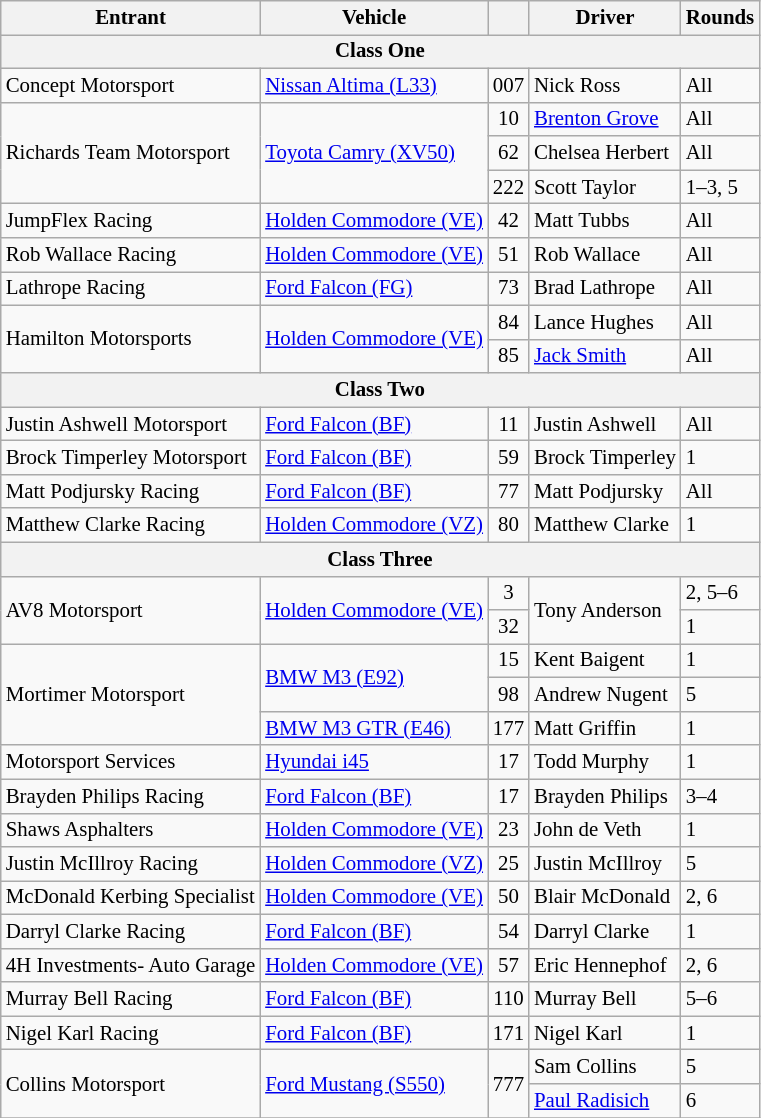<table class="wikitable" style="font-size: 87%">
<tr>
<th>Entrant</th>
<th>Vehicle</th>
<th valign="middle"></th>
<th>Driver</th>
<th>Rounds</th>
</tr>
<tr>
<th colspan="8">Class One</th>
</tr>
<tr>
<td>Concept Motorsport</td>
<td><a href='#'>Nissan Altima (L33)</a></td>
<td align="center">007</td>
<td> Nick Ross</td>
<td>All</td>
</tr>
<tr>
<td rowspan="3">Richards Team Motorsport</td>
<td rowspan="3"><a href='#'>Toyota Camry (XV50)</a></td>
<td align="center">10</td>
<td> <a href='#'>Brenton Grove</a></td>
<td>All</td>
</tr>
<tr>
<td align="center">62</td>
<td> Chelsea Herbert</td>
<td>All</td>
</tr>
<tr>
<td align="center">222</td>
<td> Scott Taylor</td>
<td>1–3, 5</td>
</tr>
<tr>
<td>JumpFlex Racing</td>
<td><a href='#'>Holden Commodore (VE)</a></td>
<td align="center">42</td>
<td> Matt Tubbs</td>
<td>All</td>
</tr>
<tr>
<td>Rob Wallace Racing</td>
<td><a href='#'>Holden Commodore (VE)</a></td>
<td align="center">51</td>
<td> Rob Wallace</td>
<td>All</td>
</tr>
<tr>
<td>Lathrope Racing</td>
<td><a href='#'>Ford Falcon (FG)</a></td>
<td align="center">73</td>
<td> Brad Lathrope</td>
<td>All</td>
</tr>
<tr>
<td rowspan="2">Hamilton Motorsports</td>
<td rowspan="2"><a href='#'>Holden Commodore (VE)</a></td>
<td align="center">84</td>
<td> Lance Hughes</td>
<td>All</td>
</tr>
<tr>
<td align="center">85</td>
<td> <a href='#'>Jack Smith</a></td>
<td>All</td>
</tr>
<tr>
<th colspan="8">Class Two</th>
</tr>
<tr>
<td>Justin Ashwell Motorsport</td>
<td><a href='#'>Ford Falcon (BF)</a></td>
<td align="center">11</td>
<td> Justin Ashwell</td>
<td>All</td>
</tr>
<tr>
<td>Brock Timperley Motorsport</td>
<td><a href='#'>Ford Falcon (BF)</a></td>
<td align="center">59</td>
<td> Brock Timperley</td>
<td>1</td>
</tr>
<tr>
<td>Matt Podjursky Racing</td>
<td><a href='#'>Ford Falcon (BF)</a></td>
<td align="center">77</td>
<td> Matt Podjursky</td>
<td>All</td>
</tr>
<tr>
<td>Matthew Clarke Racing</td>
<td><a href='#'>Holden Commodore (VZ)</a></td>
<td align="center">80</td>
<td> Matthew Clarke</td>
<td>1</td>
</tr>
<tr>
<th colspan="8">Class Three</th>
</tr>
<tr>
<td rowspan="2">AV8 Motorsport</td>
<td rowspan="2"><a href='#'>Holden Commodore (VE)</a></td>
<td align="center">3</td>
<td rowspan="2"> Tony Anderson</td>
<td>2, 5–6</td>
</tr>
<tr>
<td align="center">32</td>
<td>1</td>
</tr>
<tr>
<td rowspan="3">Mortimer Motorsport</td>
<td rowspan="2"><a href='#'>BMW M3 (E92)</a></td>
<td align="center">15</td>
<td> Kent Baigent</td>
<td>1</td>
</tr>
<tr>
<td align="center">98</td>
<td> Andrew Nugent</td>
<td>5</td>
</tr>
<tr>
<td><a href='#'>BMW M3 GTR (E46)</a></td>
<td align="center">177</td>
<td> Matt Griffin</td>
<td>1</td>
</tr>
<tr>
<td>Motorsport Services</td>
<td><a href='#'>Hyundai i45</a></td>
<td align="center">17</td>
<td> Todd Murphy</td>
<td>1</td>
</tr>
<tr>
<td>Brayden Philips Racing</td>
<td><a href='#'>Ford Falcon (BF)</a></td>
<td align="center">17</td>
<td> Brayden Philips</td>
<td>3–4</td>
</tr>
<tr>
<td>Shaws Asphalters</td>
<td><a href='#'>Holden Commodore (VE)</a></td>
<td align="center">23</td>
<td> John de Veth</td>
<td>1</td>
</tr>
<tr>
<td>Justin McIllroy Racing</td>
<td><a href='#'>Holden Commodore (VZ)</a></td>
<td align="center">25</td>
<td> Justin McIllroy</td>
<td>5</td>
</tr>
<tr>
<td>McDonald Kerbing Specialist</td>
<td><a href='#'>Holden Commodore (VE)</a></td>
<td align="center">50</td>
<td> Blair McDonald</td>
<td>2, 6</td>
</tr>
<tr>
<td>Darryl Clarke Racing</td>
<td><a href='#'>Ford Falcon (BF)</a></td>
<td align="center">54</td>
<td> Darryl Clarke</td>
<td>1</td>
</tr>
<tr>
<td>4H Investments- Auto Garage</td>
<td><a href='#'>Holden Commodore (VE)</a></td>
<td align="center">57</td>
<td> Eric Hennephof</td>
<td>2, 6</td>
</tr>
<tr>
<td>Murray Bell Racing</td>
<td><a href='#'>Ford Falcon (BF)</a></td>
<td align="center">110</td>
<td> Murray Bell</td>
<td>5–6</td>
</tr>
<tr>
<td>Nigel Karl Racing</td>
<td><a href='#'>Ford Falcon (BF)</a></td>
<td align="center">171</td>
<td> Nigel Karl</td>
<td>1</td>
</tr>
<tr>
<td rowspan="2">Collins Motorsport</td>
<td rowspan="2"><a href='#'>Ford Mustang (S550)</a></td>
<td rowspan="2" align="center">777</td>
<td> Sam Collins</td>
<td>5</td>
</tr>
<tr>
<td> <a href='#'>Paul Radisich</a></td>
<td>6</td>
</tr>
<tr>
</tr>
</table>
